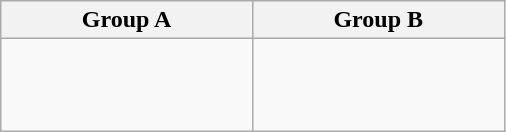<table class="wikitable">
<tr>
<th width=20%>Group A</th>
<th width=20%>Group B</th>
</tr>
<tr>
<td> <br>  <br>  <br> </td>
<td> <br>  <br>  <br> </td>
</tr>
</table>
